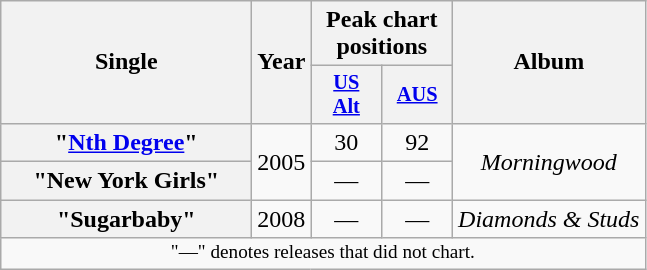<table class="wikitable plainrowheaders" style="text-align:center;" border="1">
<tr>
<th scope="colw" rowspan="2" style="width:10em;">Single</th>
<th scope="col" rowspan="2">Year</th>
<th scope="col" colspan="2">Peak chart positions</th>
<th scope="col" rowspan="2">Album</th>
</tr>
<tr>
<th scope="col" style="width:3em;font-size:85%;"><a href='#'>US<br>Alt</a></th>
<th scope="col" style="width:3em;font-size:85%;"><a href='#'>AUS</a><br></th>
</tr>
<tr>
<th scope="row">"<a href='#'>Nth Degree</a>"</th>
<td rowspan="2">2005</td>
<td>30</td>
<td>92</td>
<td rowspan="2"><em>Morningwood</em></td>
</tr>
<tr>
<th scope="row">"New York Girls"</th>
<td>—</td>
<td>—</td>
</tr>
<tr>
<th scope="row">"Sugarbaby"</th>
<td>2008</td>
<td>—</td>
<td>—</td>
<td><em>Diamonds & Studs</em></td>
</tr>
<tr>
<td colspan="6"  style="text-align:center; font-size:80%;">"—" denotes releases that did not chart.</td>
</tr>
</table>
